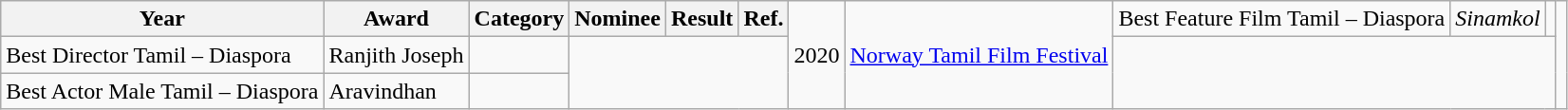<table class="wikitable sortable">
<tr>
<th>Year</th>
<th>Award</th>
<th>Category</th>
<th>Nominee</th>
<th>Result</th>
<th scope="col" class="unsortable">Ref.</th>
<td rowspan="3">2020</td>
<td rowspan="3"><a href='#'>Norway Tamil Film Festival</a></td>
<td>Best Feature Film Tamil – Diaspora</td>
<td><em>Sinamkol</em></td>
<td></td>
<td rowspan="3" style="text-align:center;"></td>
</tr>
<tr>
<td>Best Director Tamil – Diaspora</td>
<td>Ranjith Joseph</td>
<td></td>
</tr>
<tr>
<td>Best Actor Male Tamil – Diaspora</td>
<td>Aravindhan</td>
<td></td>
</tr>
</table>
